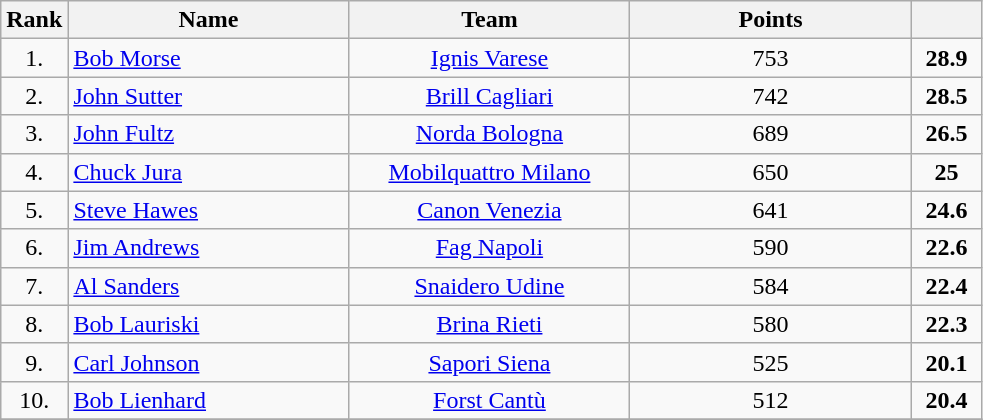<table class="wikitable" style="text-align: center;">
<tr>
<th>Rank</th>
<th width=180>Name</th>
<th width=180>Team</th>
<th width=180>Points</th>
<th width=40></th>
</tr>
<tr>
<td>1.</td>
<td align="left"> <a href='#'>Bob Morse</a></td>
<td><a href='#'>Ignis Varese</a></td>
<td>753</td>
<td><strong>28.9</strong></td>
</tr>
<tr>
<td>2.</td>
<td align="left"> <a href='#'>John Sutter</a></td>
<td><a href='#'>Brill Cagliari</a></td>
<td>742</td>
<td><strong>28.5</strong></td>
</tr>
<tr>
<td>3.</td>
<td align="left"> <a href='#'>John Fultz</a></td>
<td><a href='#'>Norda Bologna</a></td>
<td>689</td>
<td><strong>26.5</strong></td>
</tr>
<tr>
<td>4.</td>
<td align="left"> <a href='#'>Chuck Jura</a></td>
<td><a href='#'>Mobilquattro Milano</a></td>
<td>650</td>
<td><strong>25</strong></td>
</tr>
<tr>
<td>5.</td>
<td align="left"> <a href='#'>Steve Hawes</a></td>
<td><a href='#'>Canon Venezia</a></td>
<td>641</td>
<td><strong>24.6</strong></td>
</tr>
<tr>
<td>6.</td>
<td align="left"> <a href='#'>Jim Andrews</a></td>
<td><a href='#'>Fag Napoli</a></td>
<td>590</td>
<td><strong>22.6</strong></td>
</tr>
<tr>
<td>7.</td>
<td align="left"> <a href='#'>Al Sanders</a></td>
<td><a href='#'>Snaidero Udine</a></td>
<td>584</td>
<td><strong>22.4</strong></td>
</tr>
<tr>
<td>8.</td>
<td align="left"> <a href='#'>Bob Lauriski</a></td>
<td><a href='#'>Brina Rieti</a></td>
<td>580</td>
<td><strong>22.3</strong></td>
</tr>
<tr>
<td>9.</td>
<td align="left"> <a href='#'>Carl Johnson</a></td>
<td><a href='#'>Sapori Siena</a></td>
<td>525</td>
<td><strong>20.1</strong></td>
</tr>
<tr>
<td>10.</td>
<td align="left"> <a href='#'>Bob Lienhard</a></td>
<td><a href='#'>Forst Cantù</a></td>
<td>512</td>
<td><strong>20.4</strong></td>
</tr>
<tr>
</tr>
</table>
